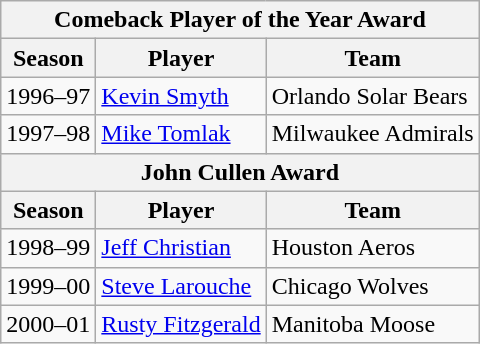<table class="wikitable">
<tr>
<th colspan="3"><strong>Comeback Player of the Year Award</strong></th>
</tr>
<tr>
<th>Season</th>
<th>Player</th>
<th>Team</th>
</tr>
<tr>
<td>1996–97</td>
<td><a href='#'>Kevin Smyth</a></td>
<td>Orlando Solar Bears</td>
</tr>
<tr>
<td>1997–98</td>
<td><a href='#'>Mike Tomlak</a></td>
<td>Milwaukee Admirals</td>
</tr>
<tr>
<th colspan="3"><strong>John Cullen Award</strong></th>
</tr>
<tr>
<th>Season</th>
<th>Player</th>
<th>Team</th>
</tr>
<tr>
<td>1998–99</td>
<td><a href='#'>Jeff Christian</a></td>
<td>Houston Aeros</td>
</tr>
<tr>
<td>1999–00</td>
<td><a href='#'>Steve Larouche</a></td>
<td>Chicago Wolves</td>
</tr>
<tr>
<td>2000–01</td>
<td><a href='#'>Rusty Fitzgerald</a></td>
<td>Manitoba Moose</td>
</tr>
</table>
